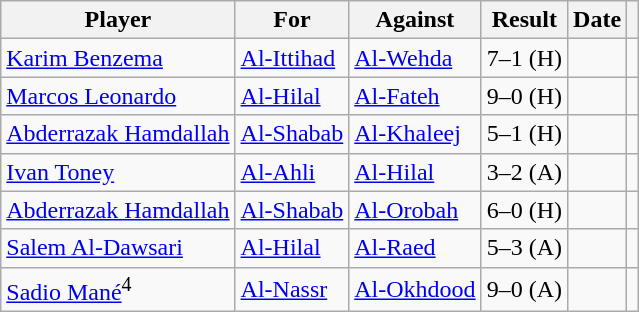<table class="wikitable">
<tr>
<th>Player</th>
<th>For</th>
<th>Against</th>
<th style="text-align:center">Result</th>
<th>Date</th>
<th></th>
</tr>
<tr>
<td> <a href='#'>Karim Benzema</a></td>
<td><a href='#'>Al-Ittihad</a></td>
<td><a href='#'>Al-Wehda</a></td>
<td style="text-align:center;">7–1 (H)</td>
<td></td>
<td></td>
</tr>
<tr>
<td> <a href='#'>Marcos Leonardo</a></td>
<td><a href='#'>Al-Hilal</a></td>
<td><a href='#'>Al-Fateh</a></td>
<td style="text-align:center;">9–0 (H)</td>
<td></td>
<td></td>
</tr>
<tr>
<td> <a href='#'>Abderrazak Hamdallah</a></td>
<td><a href='#'>Al-Shabab</a></td>
<td><a href='#'>Al-Khaleej</a></td>
<td style="text-align:center;">5–1 (H)</td>
<td></td>
<td></td>
</tr>
<tr>
<td> <a href='#'>Ivan Toney</a></td>
<td><a href='#'>Al-Ahli</a></td>
<td><a href='#'>Al-Hilal</a></td>
<td style="text-align:center;">3–2 (A)</td>
<td></td>
<td></td>
</tr>
<tr>
<td> <a href='#'>Abderrazak Hamdallah</a></td>
<td><a href='#'>Al-Shabab</a></td>
<td><a href='#'>Al-Orobah</a></td>
<td style="text-align:center;">6–0 (H)</td>
<td></td>
<td></td>
</tr>
<tr>
<td> <a href='#'>Salem Al-Dawsari</a></td>
<td><a href='#'>Al-Hilal</a></td>
<td><a href='#'>Al-Raed</a></td>
<td style="text-align:center;">5–3 (A)</td>
<td></td>
<td></td>
</tr>
<tr>
<td> <a href='#'>Sadio Mané</a><sup>4</sup></td>
<td><a href='#'>Al-Nassr</a></td>
<td><a href='#'>Al-Okhdood</a></td>
<td style="text-align:center;">9–0 (A)</td>
<td></td>
<td></td>
</tr>
</table>
